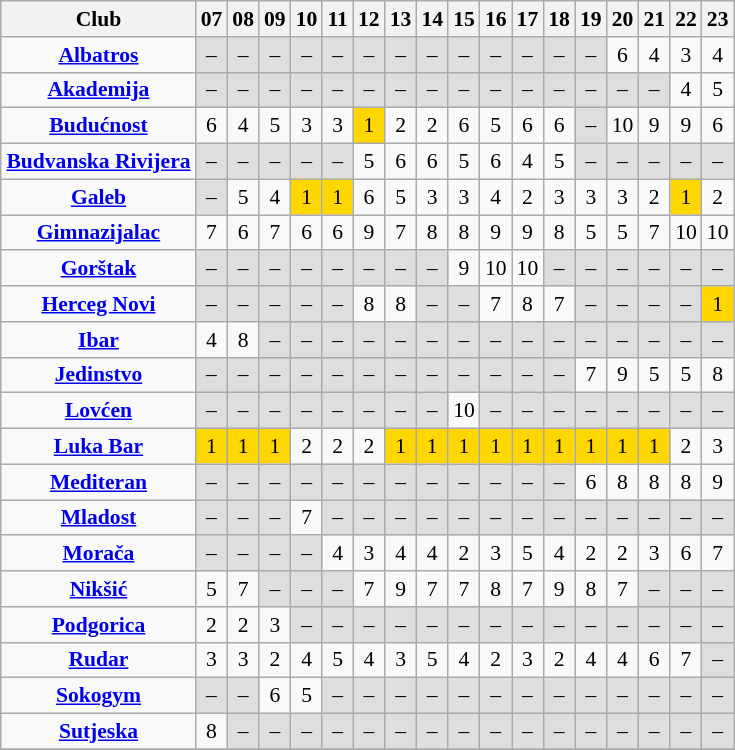<table class="wikitable sortable" style="text-align:center; font-size:90%; margin-left:1em">
<tr>
<th>Club</th>
<th>07</th>
<th>08</th>
<th>09</th>
<th>10</th>
<th>11</th>
<th>12</th>
<th>13</th>
<th>14</th>
<th>15</th>
<th>16</th>
<th>17</th>
<th>18</th>
<th>19</th>
<th>20</th>
<th>21</th>
<th>22</th>
<th>23</th>
</tr>
<tr>
<td><strong> <a href='#'>Albatros</a> </strong></td>
<td style="background:#dedede;">–</td>
<td style="background:#dedede;">–</td>
<td style="background:#dedede;">–</td>
<td style="background:#dedede;">–</td>
<td style="background:#dedede;">–</td>
<td style="background:#dedede;">–</td>
<td style="background:#dedede;">–</td>
<td style="background:#dedede;">–</td>
<td style="background:#dedede;">–</td>
<td style="background:#dedede;">–</td>
<td style="background:#dedede;">–</td>
<td style="background:#dedede;">–</td>
<td style="background:#dedede;">–</td>
<td>6</td>
<td>4</td>
<td>3</td>
<td>4</td>
</tr>
<tr>
<td><strong> <a href='#'>Akademija</a> </strong></td>
<td style="background:#dedede;">–</td>
<td style="background:#dedede;">–</td>
<td style="background:#dedede;">–</td>
<td style="background:#dedede;">–</td>
<td style="background:#dedede;">–</td>
<td style="background:#dedede;">–</td>
<td style="background:#dedede;">–</td>
<td style="background:#dedede;">–</td>
<td style="background:#dedede;">–</td>
<td style="background:#dedede;">–</td>
<td style="background:#dedede;">–</td>
<td style="background:#dedede;">–</td>
<td style="background:#dedede;">–</td>
<td style="background:#dedede;">–</td>
<td style="background:#dedede;">–</td>
<td>4</td>
<td>5</td>
</tr>
<tr>
<td><strong> <a href='#'>Budućnost</a> </strong></td>
<td>6</td>
<td>4</td>
<td>5</td>
<td>3</td>
<td>3</td>
<td style="background:gold">1</td>
<td>2</td>
<td>2</td>
<td>6</td>
<td>5</td>
<td>6</td>
<td>6</td>
<td style="background:#dedede;">–</td>
<td>10</td>
<td>9</td>
<td>9</td>
<td>6</td>
</tr>
<tr>
<td><strong> <a href='#'>Budvanska Rivijera</a> </strong></td>
<td style="background:#dedede;">–</td>
<td style="background:#dedede;">–</td>
<td style="background:#dedede;">–</td>
<td style="background:#dedede;">–</td>
<td style="background:#dedede;">–</td>
<td>5</td>
<td>6</td>
<td>6</td>
<td>5</td>
<td>6</td>
<td>4</td>
<td>5</td>
<td style="background:#dedede;">–</td>
<td style="background:#dedede;">–</td>
<td style="background:#dedede;">–</td>
<td style="background:#dedede;">–</td>
<td style="background:#dedede;">–</td>
</tr>
<tr>
<td><strong> <a href='#'>Galeb</a> </strong></td>
<td style="background:#dedede;">–</td>
<td>5</td>
<td>4</td>
<td style="background:gold">1</td>
<td style="background:gold">1</td>
<td>6</td>
<td>5</td>
<td>3</td>
<td>3</td>
<td>4</td>
<td>2</td>
<td>3</td>
<td>3</td>
<td>3</td>
<td>2</td>
<td style="background:gold">1</td>
<td>2</td>
</tr>
<tr>
<td><strong> <a href='#'>Gimnazijalac</a> </strong></td>
<td>7</td>
<td>6</td>
<td>7</td>
<td>6</td>
<td>6</td>
<td>9</td>
<td>7</td>
<td>8</td>
<td>8</td>
<td>9</td>
<td>9</td>
<td>8</td>
<td>5</td>
<td>5</td>
<td>7</td>
<td>10</td>
<td>10</td>
</tr>
<tr>
<td><strong> <a href='#'>Gorštak</a> </strong></td>
<td style="background:#dedede;">–</td>
<td style="background:#dedede;">–</td>
<td style="background:#dedede;">–</td>
<td style="background:#dedede;">–</td>
<td style="background:#dedede;">–</td>
<td style="background:#dedede;">–</td>
<td style="background:#dedede;">–</td>
<td style="background:#dedede;">–</td>
<td>9</td>
<td>10</td>
<td>10</td>
<td style="background:#dedede;">–</td>
<td style="background:#dedede;">–</td>
<td style="background:#dedede;">–</td>
<td style="background:#dedede;">–</td>
<td style="background:#dedede;">–</td>
<td style="background:#dedede;">–</td>
</tr>
<tr>
<td><strong> <a href='#'>Herceg Novi</a> </strong></td>
<td style="background:#dedede;">–</td>
<td style="background:#dedede;">–</td>
<td style="background:#dedede;">–</td>
<td style="background:#dedede;">–</td>
<td style="background:#dedede;">–</td>
<td>8</td>
<td>8</td>
<td style="background:#dedede;">–</td>
<td style="background:#dedede;">–</td>
<td>7</td>
<td>8</td>
<td>7</td>
<td style="background:#dedede;">–</td>
<td style="background:#dedede;">–</td>
<td style="background:#dedede;">–</td>
<td style="background:#dedede;">–</td>
<td style="background:gold">1</td>
</tr>
<tr>
<td><strong> <a href='#'>Ibar</a> </strong></td>
<td>4</td>
<td>8</td>
<td style="background:#dedede;">–</td>
<td style="background:#dedede;">–</td>
<td style="background:#dedede;">–</td>
<td style="background:#dedede;">–</td>
<td style="background:#dedede;">–</td>
<td style="background:#dedede;">–</td>
<td style="background:#dedede;">–</td>
<td style="background:#dedede;">–</td>
<td style="background:#dedede;">–</td>
<td style="background:#dedede;">–</td>
<td style="background:#dedede;">–</td>
<td style="background:#dedede;">–</td>
<td style="background:#dedede;">–</td>
<td style="background:#dedede;">–</td>
<td style="background:#dedede;">–</td>
</tr>
<tr>
<td><strong> <a href='#'>Jedinstvo</a> </strong></td>
<td style="background:#dedede;">–</td>
<td style="background:#dedede;">–</td>
<td style="background:#dedede;">–</td>
<td style="background:#dedede;">–</td>
<td style="background:#dedede;">–</td>
<td style="background:#dedede;">–</td>
<td style="background:#dedede;">–</td>
<td style="background:#dedede;">–</td>
<td style="background:#dedede;">–</td>
<td style="background:#dedede;">–</td>
<td style="background:#dedede;">–</td>
<td style="background:#dedede;">–</td>
<td>7</td>
<td>9</td>
<td>5</td>
<td>5</td>
<td>8</td>
</tr>
<tr>
<td><strong> <a href='#'>Lovćen</a> </strong></td>
<td style="background:#dedede;">–</td>
<td style="background:#dedede;">–</td>
<td style="background:#dedede;">–</td>
<td style="background:#dedede;">–</td>
<td style="background:#dedede;">–</td>
<td style="background:#dedede;">–</td>
<td style="background:#dedede;">–</td>
<td style="background:#dedede;">–</td>
<td>10</td>
<td style="background:#dedede;">–</td>
<td style="background:#dedede;">–</td>
<td style="background:#dedede;">–</td>
<td style="background:#dedede;">–</td>
<td style="background:#dedede;">–</td>
<td style="background:#dedede;">–</td>
<td style="background:#dedede;">–</td>
<td style="background:#dedede;">–</td>
</tr>
<tr>
<td><strong> <a href='#'>Luka Bar</a> </strong></td>
<td style="background:gold">1</td>
<td style="background:gold">1</td>
<td style="background:gold">1</td>
<td>2</td>
<td>2</td>
<td>2</td>
<td style="background:gold">1</td>
<td style="background:gold">1</td>
<td style="background:gold">1</td>
<td style="background:gold">1</td>
<td style="background:gold">1</td>
<td style="background:gold">1</td>
<td style="background:gold">1</td>
<td style="background:gold">1</td>
<td style="background:gold">1</td>
<td>2</td>
<td>3</td>
</tr>
<tr>
<td><strong> <a href='#'>Mediteran</a> </strong></td>
<td style="background:#dedede;">–</td>
<td style="background:#dedede;">–</td>
<td style="background:#dedede;">–</td>
<td style="background:#dedede;">–</td>
<td style="background:#dedede;">–</td>
<td style="background:#dedede;">–</td>
<td style="background:#dedede;">–</td>
<td style="background:#dedede;">–</td>
<td style="background:#dedede;">–</td>
<td style="background:#dedede;">–</td>
<td style="background:#dedede;">–</td>
<td style="background:#dedede;">–</td>
<td>6</td>
<td>8</td>
<td>8</td>
<td>8</td>
<td>9</td>
</tr>
<tr>
<td><strong> <a href='#'>Mladost</a> </strong></td>
<td style="background:#dedede;">–</td>
<td style="background:#dedede;">–</td>
<td style="background:#dedede;">–</td>
<td>7</td>
<td style="background:#dedede;">–</td>
<td style="background:#dedede;">–</td>
<td style="background:#dedede;">–</td>
<td style="background:#dedede;">–</td>
<td style="background:#dedede;">–</td>
<td style="background:#dedede;">–</td>
<td style="background:#dedede;">–</td>
<td style="background:#dedede;">–</td>
<td style="background:#dedede;">–</td>
<td style="background:#dedede;">–</td>
<td style="background:#dedede;">–</td>
<td style="background:#dedede;">–</td>
<td style="background:#dedede;">–</td>
</tr>
<tr>
<td><strong> <a href='#'>Morača</a> </strong></td>
<td style="background:#dedede;">–</td>
<td style="background:#dedede;">–</td>
<td style="background:#dedede;">–</td>
<td style="background:#dedede;">–</td>
<td>4</td>
<td>3</td>
<td>4</td>
<td>4</td>
<td>2</td>
<td>3</td>
<td>5</td>
<td>4</td>
<td>2</td>
<td>2</td>
<td>3</td>
<td>6</td>
<td>7</td>
</tr>
<tr>
<td><strong> <a href='#'>Nikšić</a> </strong></td>
<td>5</td>
<td>7</td>
<td style="background:#dedede;">–</td>
<td style="background:#dedede;">–</td>
<td style="background:#dedede;">–</td>
<td>7</td>
<td>9</td>
<td>7</td>
<td>7</td>
<td>8</td>
<td>7</td>
<td>9</td>
<td>8</td>
<td>7</td>
<td style="background:#dedede;">–</td>
<td style="background:#dedede;">–</td>
<td style="background:#dedede;">–</td>
</tr>
<tr>
<td><strong> <a href='#'>Podgorica</a> </strong></td>
<td>2</td>
<td>2</td>
<td>3</td>
<td style="background:#dedede;">–</td>
<td style="background:#dedede;">–</td>
<td style="background:#dedede;">–</td>
<td style="background:#dedede;">–</td>
<td style="background:#dedede;">–</td>
<td style="background:#dedede;">–</td>
<td style="background:#dedede;">–</td>
<td style="background:#dedede;">–</td>
<td style="background:#dedede;">–</td>
<td style="background:#dedede;">–</td>
<td style="background:#dedede;">–</td>
<td style="background:#dedede;">–</td>
<td style="background:#dedede;">–</td>
<td style="background:#dedede;">–</td>
</tr>
<tr>
<td><strong> <a href='#'>Rudar</a> </strong></td>
<td>3</td>
<td>3</td>
<td>2</td>
<td>4</td>
<td>5</td>
<td>4</td>
<td>3</td>
<td>5</td>
<td>4</td>
<td>2</td>
<td>3</td>
<td>2</td>
<td>4</td>
<td>4</td>
<td>6</td>
<td>7</td>
<td style="background:#dedede;">–</td>
</tr>
<tr>
<td><strong> <a href='#'>Sokogym</a> </strong></td>
<td style="background:#dedede;">–</td>
<td style="background:#dedede;">–</td>
<td>6</td>
<td>5</td>
<td style="background:#dedede;">–</td>
<td style="background:#dedede;">–</td>
<td style="background:#dedede;">–</td>
<td style="background:#dedede;">–</td>
<td style="background:#dedede;">–</td>
<td style="background:#dedede;">–</td>
<td style="background:#dedede;">–</td>
<td style="background:#dedede;">–</td>
<td style="background:#dedede;">–</td>
<td style="background:#dedede;">–</td>
<td style="background:#dedede;">–</td>
<td style="background:#dedede;">–</td>
<td style="background:#dedede;">–</td>
</tr>
<tr>
<td><strong> <a href='#'>Sutjeska</a> </strong></td>
<td>8</td>
<td style="background:#dedede;">–</td>
<td style="background:#dedede;">–</td>
<td style="background:#dedede;">–</td>
<td style="background:#dedede;">–</td>
<td style="background:#dedede;">–</td>
<td style="background:#dedede;">–</td>
<td style="background:#dedede;">–</td>
<td style="background:#dedede;">–</td>
<td style="background:#dedede;">–</td>
<td style="background:#dedede;">–</td>
<td style="background:#dedede;">–</td>
<td style="background:#dedede;">–</td>
<td style="background:#dedede;">–</td>
<td style="background:#dedede;">–</td>
<td style="background:#dedede;">–</td>
<td style="background:#dedede;">–</td>
</tr>
<tr class="sortbottom">
</tr>
</table>
